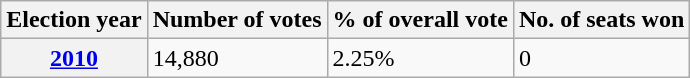<table class="wikitable">
<tr>
<th>Election year</th>
<th>Number of votes</th>
<th>% of overall vote</th>
<th>No. of seats won</th>
</tr>
<tr>
<th><a href='#'>2010</a></th>
<td>14,880</td>
<td>2.25%</td>
<td>0</td>
</tr>
</table>
